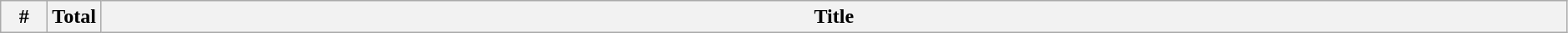<table class="wikitable plainrowheaders" width="99%">
<tr>
<th width="30">#</th>
<th width="30">Total</th>
<th>Title<br>
























</th>
</tr>
</table>
